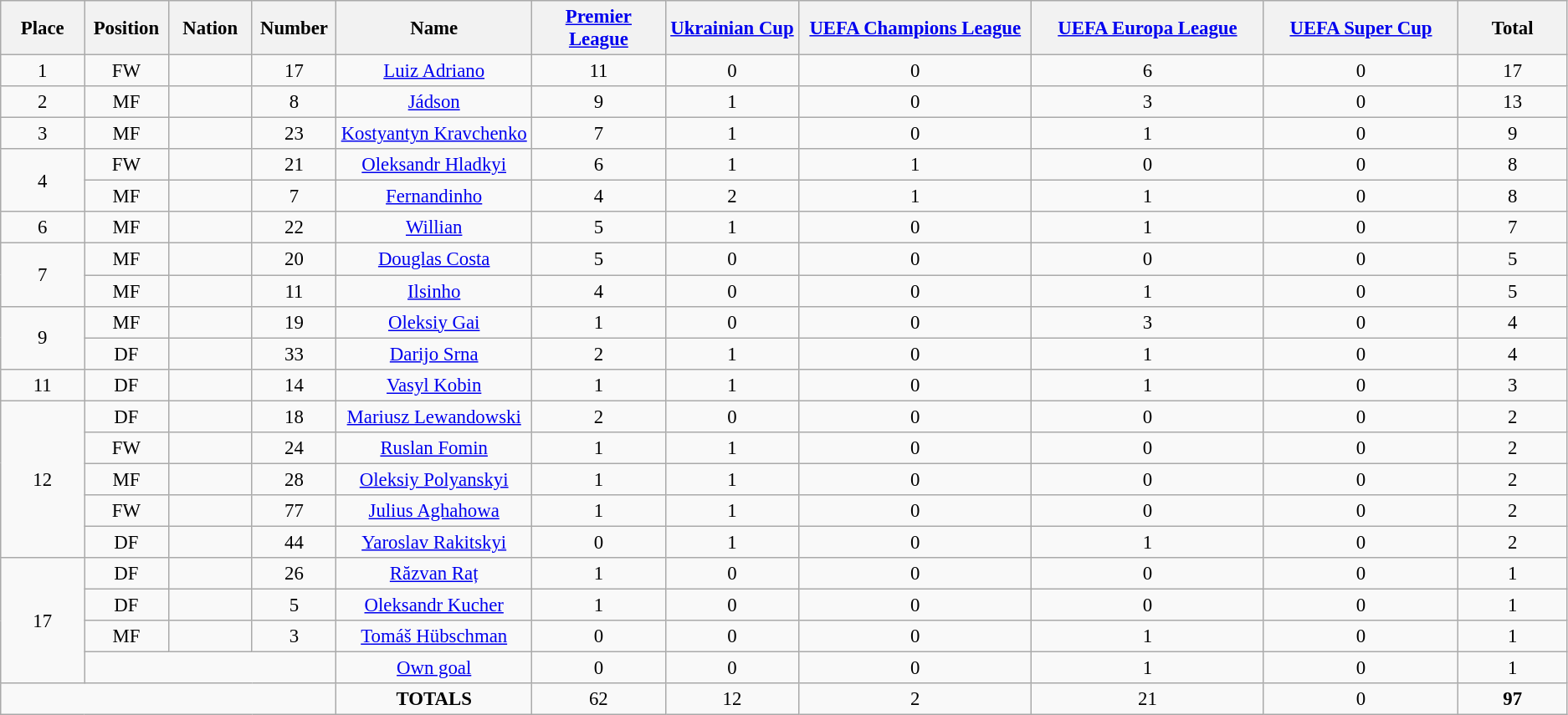<table class="wikitable" style="font-size: 95%; text-align: center;">
<tr>
<th width=60>Place</th>
<th width=60>Position</th>
<th width=60>Nation</th>
<th width=60>Number</th>
<th width=150>Name</th>
<th width=100><a href='#'>Premier League</a></th>
<th width=100><a href='#'>Ukrainian Cup</a></th>
<th width=180><a href='#'>UEFA Champions League</a></th>
<th width=180><a href='#'>UEFA Europa League</a></th>
<th width=150><a href='#'>UEFA Super Cup</a></th>
<th width=80><strong>Total</strong></th>
</tr>
<tr>
<td>1</td>
<td>FW</td>
<td></td>
<td>17</td>
<td><a href='#'>Luiz Adriano</a></td>
<td>11</td>
<td>0</td>
<td>0</td>
<td>6</td>
<td>0</td>
<td>17</td>
</tr>
<tr>
<td>2</td>
<td>MF</td>
<td></td>
<td>8</td>
<td><a href='#'>Jádson</a></td>
<td>9</td>
<td>1</td>
<td>0</td>
<td>3</td>
<td>0</td>
<td>13</td>
</tr>
<tr>
<td>3</td>
<td>MF</td>
<td></td>
<td>23</td>
<td><a href='#'>Kostyantyn Kravchenko</a></td>
<td>7</td>
<td>1</td>
<td>0</td>
<td>1</td>
<td>0</td>
<td>9</td>
</tr>
<tr>
<td rowspan="2">4</td>
<td>FW</td>
<td></td>
<td>21</td>
<td><a href='#'>Oleksandr Hladkyi</a></td>
<td>6</td>
<td>1</td>
<td>1</td>
<td>0</td>
<td>0</td>
<td>8</td>
</tr>
<tr>
<td>MF</td>
<td></td>
<td>7</td>
<td><a href='#'>Fernandinho</a></td>
<td>4</td>
<td>2</td>
<td>1</td>
<td>1</td>
<td>0</td>
<td>8</td>
</tr>
<tr>
<td>6</td>
<td>MF</td>
<td></td>
<td>22</td>
<td><a href='#'>Willian</a></td>
<td>5</td>
<td>1</td>
<td>0</td>
<td>1</td>
<td>0</td>
<td>7</td>
</tr>
<tr>
<td rowspan="2">7</td>
<td>MF</td>
<td></td>
<td>20</td>
<td><a href='#'>Douglas Costa</a></td>
<td>5</td>
<td>0</td>
<td>0</td>
<td>0</td>
<td>0</td>
<td>5</td>
</tr>
<tr>
<td>MF</td>
<td></td>
<td>11</td>
<td><a href='#'>Ilsinho</a></td>
<td>4</td>
<td>0</td>
<td>0</td>
<td>1</td>
<td>0</td>
<td>5</td>
</tr>
<tr>
<td rowspan="2">9</td>
<td>MF</td>
<td></td>
<td>19</td>
<td><a href='#'>Oleksiy Gai</a></td>
<td>1</td>
<td>0</td>
<td>0</td>
<td>3</td>
<td>0</td>
<td>4</td>
</tr>
<tr>
<td>DF</td>
<td></td>
<td>33</td>
<td><a href='#'>Darijo Srna</a></td>
<td>2</td>
<td>1</td>
<td>0</td>
<td>1</td>
<td>0</td>
<td>4</td>
</tr>
<tr>
<td>11</td>
<td>DF</td>
<td></td>
<td>14</td>
<td><a href='#'>Vasyl Kobin</a></td>
<td>1</td>
<td>1</td>
<td>0</td>
<td>1</td>
<td>0</td>
<td>3</td>
</tr>
<tr>
<td rowspan="5">12</td>
<td>DF</td>
<td></td>
<td>18</td>
<td><a href='#'>Mariusz Lewandowski</a></td>
<td>2</td>
<td>0</td>
<td>0</td>
<td>0</td>
<td>0</td>
<td>2</td>
</tr>
<tr>
<td>FW</td>
<td></td>
<td>24</td>
<td><a href='#'>Ruslan Fomin</a></td>
<td>1</td>
<td>1</td>
<td>0</td>
<td>0</td>
<td>0</td>
<td>2</td>
</tr>
<tr>
<td>MF</td>
<td></td>
<td>28</td>
<td><a href='#'>Oleksiy Polyanskyi</a></td>
<td>1</td>
<td>1</td>
<td>0</td>
<td>0</td>
<td>0</td>
<td>2</td>
</tr>
<tr>
<td>FW</td>
<td></td>
<td>77</td>
<td><a href='#'>Julius Aghahowa</a></td>
<td>1</td>
<td>1</td>
<td>0</td>
<td>0</td>
<td>0</td>
<td>2</td>
</tr>
<tr>
<td>DF</td>
<td></td>
<td>44</td>
<td><a href='#'>Yaroslav Rakitskyi</a></td>
<td>0</td>
<td>1</td>
<td>0</td>
<td>1</td>
<td>0</td>
<td>2</td>
</tr>
<tr>
<td rowspan="4">17</td>
<td>DF</td>
<td></td>
<td>26</td>
<td><a href='#'>Răzvan Raț</a></td>
<td>1</td>
<td>0</td>
<td>0</td>
<td>0</td>
<td>0</td>
<td>1</td>
</tr>
<tr>
<td>DF</td>
<td></td>
<td>5</td>
<td><a href='#'>Oleksandr Kucher</a></td>
<td>1</td>
<td>0</td>
<td>0</td>
<td>0</td>
<td>0</td>
<td>1</td>
</tr>
<tr>
<td>MF</td>
<td></td>
<td>3</td>
<td><a href='#'>Tomáš Hübschman</a></td>
<td>0</td>
<td>0</td>
<td>0</td>
<td>1</td>
<td>0</td>
<td>1</td>
</tr>
<tr>
<td colspan="3"></td>
<td><a href='#'>Own goal</a></td>
<td>0</td>
<td>0</td>
<td>0</td>
<td>1</td>
<td>0</td>
<td>1</td>
</tr>
<tr>
<td colspan="4"></td>
<td><strong>TOTALS</strong></td>
<td>62</td>
<td>12</td>
<td>2</td>
<td>21</td>
<td>0</td>
<td><strong>97</strong></td>
</tr>
</table>
